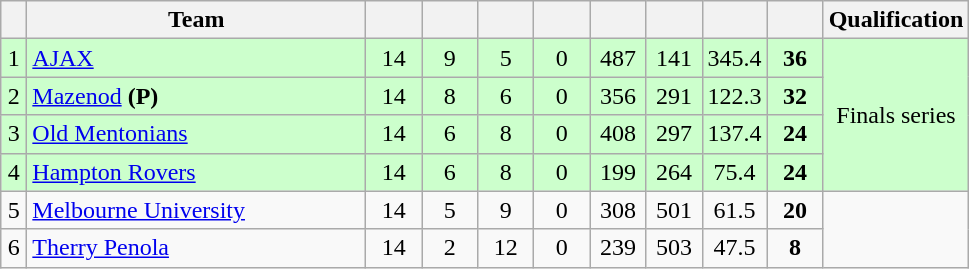<table class="wikitable" style="text-align:center; margin-bottom:0">
<tr>
<th style="width:10px"></th>
<th style="width:35%;">Team</th>
<th style="width:30px;"></th>
<th style="width:30px;"></th>
<th style="width:30px;"></th>
<th style="width:30px;"></th>
<th style="width:30px;"></th>
<th style="width:30px;"></th>
<th style="width:30px;"></th>
<th style="width:30px;"></th>
<th>Qualification</th>
</tr>
<tr style="background:#ccffcc;">
<td>1</td>
<td style="text-align:left;"><a href='#'>AJAX</a></td>
<td>14</td>
<td>9</td>
<td>5</td>
<td>0</td>
<td>487</td>
<td>141</td>
<td>345.4</td>
<td><strong>36</strong></td>
<td rowspan=4>Finals series</td>
</tr>
<tr style="background:#ccffcc;">
<td>2</td>
<td style="text-align:left;"><a href='#'>Mazenod</a> <strong>(P)</strong></td>
<td>14</td>
<td>8</td>
<td>6</td>
<td>0</td>
<td>356</td>
<td>291</td>
<td>122.3</td>
<td><strong>32</strong></td>
</tr>
<tr style="background:#ccffcc;">
<td>3</td>
<td style="text-align:left;"><a href='#'>Old Mentonians</a></td>
<td>14</td>
<td>6</td>
<td>8</td>
<td>0</td>
<td>408</td>
<td>297</td>
<td>137.4</td>
<td><strong>24</strong></td>
</tr>
<tr style="background:#ccffcc;">
<td>4</td>
<td style="text-align:left;"><a href='#'>Hampton Rovers</a></td>
<td>14</td>
<td>6</td>
<td>8</td>
<td>0</td>
<td>199</td>
<td>264</td>
<td>75.4</td>
<td><strong>24</strong></td>
</tr>
<tr>
<td>5</td>
<td style="text-align:left;"><a href='#'>Melbourne University</a></td>
<td>14</td>
<td>5</td>
<td>9</td>
<td>0</td>
<td>308</td>
<td>501</td>
<td>61.5</td>
<td><strong>20</strong></td>
</tr>
<tr>
<td>6</td>
<td style="text-align:left;"><a href='#'>Therry Penola</a></td>
<td>14</td>
<td>2</td>
<td>12</td>
<td>0</td>
<td>239</td>
<td>503</td>
<td>47.5</td>
<td><strong>8</strong></td>
</tr>
</table>
